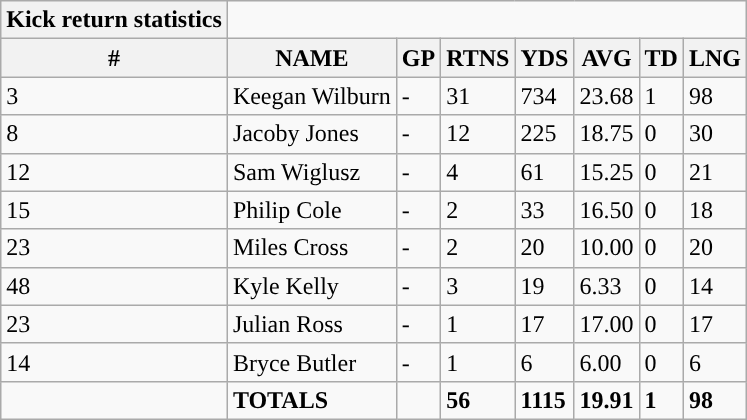<table class="wikitable collapsible">
<tr>
<th style="text-align:center; ">Kick return statistics</th>
</tr>
<tr>
<th>#</th>
<th>NAME</th>
<th>GP</th>
<th>RTNS</th>
<th>YDS</th>
<th>AVG</th>
<th>TD</th>
<th>LNG</th>
</tr>
<tr>
<td>3</td>
<td>Keegan Wilburn</td>
<td>-</td>
<td>31</td>
<td>734</td>
<td>23.68</td>
<td>1</td>
<td>98</td>
</tr>
<tr>
<td>8</td>
<td>Jacoby Jones</td>
<td>-</td>
<td>12</td>
<td>225</td>
<td>18.75</td>
<td>0</td>
<td>30</td>
</tr>
<tr>
<td>12</td>
<td>Sam Wiglusz</td>
<td>-</td>
<td>4</td>
<td>61</td>
<td>15.25</td>
<td>0</td>
<td>21</td>
</tr>
<tr>
<td>15</td>
<td>Philip Cole</td>
<td>-</td>
<td>2</td>
<td>33</td>
<td>16.50</td>
<td>0</td>
<td>18</td>
</tr>
<tr>
<td>23</td>
<td>Miles Cross</td>
<td>-</td>
<td>2</td>
<td>20</td>
<td>10.00</td>
<td>0</td>
<td>20</td>
</tr>
<tr>
<td>48</td>
<td>Kyle Kelly</td>
<td>-</td>
<td>3</td>
<td>19</td>
<td>6.33</td>
<td>0</td>
<td>14</td>
</tr>
<tr>
<td>23</td>
<td>Julian Ross</td>
<td>-</td>
<td>1</td>
<td>17</td>
<td>17.00</td>
<td>0</td>
<td>17</td>
</tr>
<tr>
<td>14</td>
<td>Bryce Butler</td>
<td>-</td>
<td>1</td>
<td>6</td>
<td>6.00</td>
<td>0</td>
<td>6</td>
</tr>
<tr>
<td></td>
<td><strong>TOTALS</strong></td>
<td></td>
<td><strong>56</strong></td>
<td><strong>1115</strong></td>
<td><strong>19.91</strong></td>
<td><strong>1</strong></td>
<td><strong>98</strong></td>
</tr>
</table>
